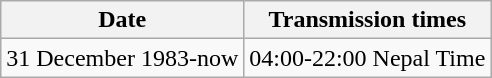<table class="wikitable" style="text-align: center">
<tr>
<th>Date</th>
<th>Transmission times</th>
</tr>
<tr>
<td>31 December 1983-now</td>
<td>04:00-22:00 Nepal Time</td>
</tr>
</table>
